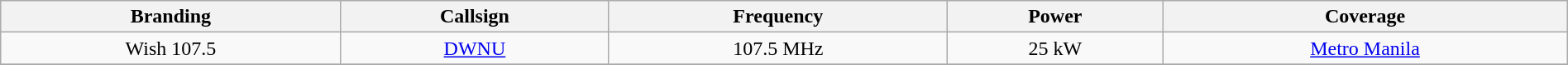<table class="wikitable" style="width:100%; text-align:center;">
<tr>
<th>Branding</th>
<th>Callsign</th>
<th>Frequency</th>
<th>Power</th>
<th>Coverage</th>
</tr>
<tr>
<td>Wish 107.5</td>
<td><a href='#'>DWNU</a></td>
<td>107.5 MHz</td>
<td>25 kW</td>
<td><a href='#'>Metro Manila</a></td>
</tr>
<tr>
</tr>
</table>
